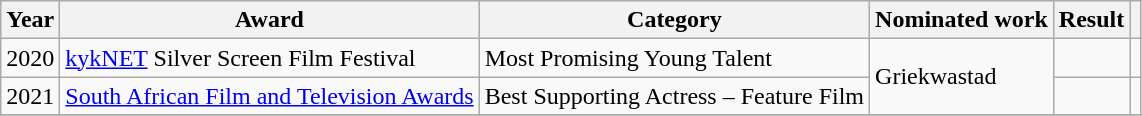<table class="wikitable sortable">
<tr style="text-align:center;">
<th scope="col">Year</th>
<th scope="col">Award</th>
<th scope="col">Category</th>
<th scope="col">Nominated work</th>
<th scope="col">Result</th>
<th scope="col" class="unsortable"></th>
</tr>
<tr>
<td>2020</td>
<td><a href='#'>kykNET</a> Silver Screen Film Festival</td>
<td>Most Promising Young Talent</td>
<td rowspan="2">Griekwastad</td>
<td></td>
<td></td>
</tr>
<tr>
<td>2021</td>
<td><a href='#'>South African Film and Television Awards</a></td>
<td>Best Supporting Actress – Feature Film</td>
<td></td>
<td></td>
</tr>
<tr>
</tr>
</table>
